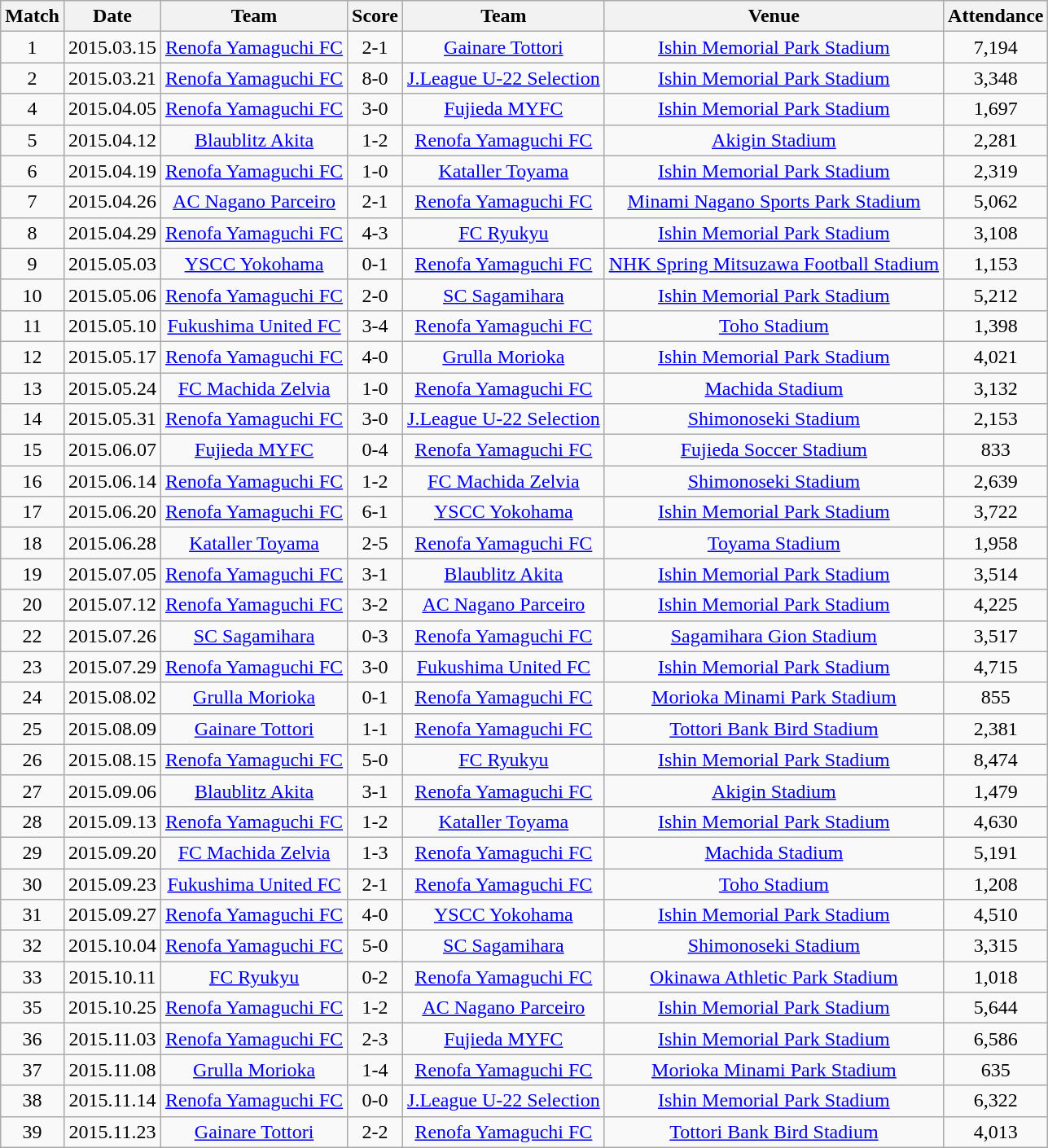<table class="wikitable" style="text-align:center;">
<tr>
<th>Match</th>
<th>Date</th>
<th>Team</th>
<th>Score</th>
<th>Team</th>
<th>Venue</th>
<th>Attendance</th>
</tr>
<tr>
<td>1</td>
<td>2015.03.15</td>
<td><a href='#'>Renofa Yamaguchi FC</a></td>
<td>2-1</td>
<td><a href='#'>Gainare Tottori</a></td>
<td><a href='#'>Ishin Memorial Park Stadium</a></td>
<td>7,194</td>
</tr>
<tr>
<td>2</td>
<td>2015.03.21</td>
<td><a href='#'>Renofa Yamaguchi FC</a></td>
<td>8-0</td>
<td><a href='#'>J.League U-22 Selection</a></td>
<td><a href='#'>Ishin Memorial Park Stadium</a></td>
<td>3,348</td>
</tr>
<tr>
<td>4</td>
<td>2015.04.05</td>
<td><a href='#'>Renofa Yamaguchi FC</a></td>
<td>3-0</td>
<td><a href='#'>Fujieda MYFC</a></td>
<td><a href='#'>Ishin Memorial Park Stadium</a></td>
<td>1,697</td>
</tr>
<tr>
<td>5</td>
<td>2015.04.12</td>
<td><a href='#'>Blaublitz Akita</a></td>
<td>1-2</td>
<td><a href='#'>Renofa Yamaguchi FC</a></td>
<td><a href='#'>Akigin Stadium</a></td>
<td>2,281</td>
</tr>
<tr>
<td>6</td>
<td>2015.04.19</td>
<td><a href='#'>Renofa Yamaguchi FC</a></td>
<td>1-0</td>
<td><a href='#'>Kataller Toyama</a></td>
<td><a href='#'>Ishin Memorial Park Stadium</a></td>
<td>2,319</td>
</tr>
<tr>
<td>7</td>
<td>2015.04.26</td>
<td><a href='#'>AC Nagano Parceiro</a></td>
<td>2-1</td>
<td><a href='#'>Renofa Yamaguchi FC</a></td>
<td><a href='#'>Minami Nagano Sports Park Stadium</a></td>
<td>5,062</td>
</tr>
<tr>
<td>8</td>
<td>2015.04.29</td>
<td><a href='#'>Renofa Yamaguchi FC</a></td>
<td>4-3</td>
<td><a href='#'>FC Ryukyu</a></td>
<td><a href='#'>Ishin Memorial Park Stadium</a></td>
<td>3,108</td>
</tr>
<tr>
<td>9</td>
<td>2015.05.03</td>
<td><a href='#'>YSCC Yokohama</a></td>
<td>0-1</td>
<td><a href='#'>Renofa Yamaguchi FC</a></td>
<td><a href='#'>NHK Spring Mitsuzawa Football Stadium</a></td>
<td>1,153</td>
</tr>
<tr>
<td>10</td>
<td>2015.05.06</td>
<td><a href='#'>Renofa Yamaguchi FC</a></td>
<td>2-0</td>
<td><a href='#'>SC Sagamihara</a></td>
<td><a href='#'>Ishin Memorial Park Stadium</a></td>
<td>5,212</td>
</tr>
<tr>
<td>11</td>
<td>2015.05.10</td>
<td><a href='#'>Fukushima United FC</a></td>
<td>3-4</td>
<td><a href='#'>Renofa Yamaguchi FC</a></td>
<td><a href='#'>Toho Stadium</a></td>
<td>1,398</td>
</tr>
<tr>
<td>12</td>
<td>2015.05.17</td>
<td><a href='#'>Renofa Yamaguchi FC</a></td>
<td>4-0</td>
<td><a href='#'>Grulla Morioka</a></td>
<td><a href='#'>Ishin Memorial Park Stadium</a></td>
<td>4,021</td>
</tr>
<tr>
<td>13</td>
<td>2015.05.24</td>
<td><a href='#'>FC Machida Zelvia</a></td>
<td>1-0</td>
<td><a href='#'>Renofa Yamaguchi FC</a></td>
<td><a href='#'>Machida Stadium</a></td>
<td>3,132</td>
</tr>
<tr>
<td>14</td>
<td>2015.05.31</td>
<td><a href='#'>Renofa Yamaguchi FC</a></td>
<td>3-0</td>
<td><a href='#'>J.League U-22 Selection</a></td>
<td><a href='#'>Shimonoseki Stadium</a></td>
<td>2,153</td>
</tr>
<tr>
<td>15</td>
<td>2015.06.07</td>
<td><a href='#'>Fujieda MYFC</a></td>
<td>0-4</td>
<td><a href='#'>Renofa Yamaguchi FC</a></td>
<td><a href='#'>Fujieda Soccer Stadium</a></td>
<td>833</td>
</tr>
<tr>
<td>16</td>
<td>2015.06.14</td>
<td><a href='#'>Renofa Yamaguchi FC</a></td>
<td>1-2</td>
<td><a href='#'>FC Machida Zelvia</a></td>
<td><a href='#'>Shimonoseki Stadium</a></td>
<td>2,639</td>
</tr>
<tr>
<td>17</td>
<td>2015.06.20</td>
<td><a href='#'>Renofa Yamaguchi FC</a></td>
<td>6-1</td>
<td><a href='#'>YSCC Yokohama</a></td>
<td><a href='#'>Ishin Memorial Park Stadium</a></td>
<td>3,722</td>
</tr>
<tr>
<td>18</td>
<td>2015.06.28</td>
<td><a href='#'>Kataller Toyama</a></td>
<td>2-5</td>
<td><a href='#'>Renofa Yamaguchi FC</a></td>
<td><a href='#'>Toyama Stadium</a></td>
<td>1,958</td>
</tr>
<tr>
<td>19</td>
<td>2015.07.05</td>
<td><a href='#'>Renofa Yamaguchi FC</a></td>
<td>3-1</td>
<td><a href='#'>Blaublitz Akita</a></td>
<td><a href='#'>Ishin Memorial Park Stadium</a></td>
<td>3,514</td>
</tr>
<tr>
<td>20</td>
<td>2015.07.12</td>
<td><a href='#'>Renofa Yamaguchi FC</a></td>
<td>3-2</td>
<td><a href='#'>AC Nagano Parceiro</a></td>
<td><a href='#'>Ishin Memorial Park Stadium</a></td>
<td>4,225</td>
</tr>
<tr>
<td>22</td>
<td>2015.07.26</td>
<td><a href='#'>SC Sagamihara</a></td>
<td>0-3</td>
<td><a href='#'>Renofa Yamaguchi FC</a></td>
<td><a href='#'>Sagamihara Gion Stadium</a></td>
<td>3,517</td>
</tr>
<tr>
<td>23</td>
<td>2015.07.29</td>
<td><a href='#'>Renofa Yamaguchi FC</a></td>
<td>3-0</td>
<td><a href='#'>Fukushima United FC</a></td>
<td><a href='#'>Ishin Memorial Park Stadium</a></td>
<td>4,715</td>
</tr>
<tr>
<td>24</td>
<td>2015.08.02</td>
<td><a href='#'>Grulla Morioka</a></td>
<td>0-1</td>
<td><a href='#'>Renofa Yamaguchi FC</a></td>
<td><a href='#'>Morioka Minami Park Stadium</a></td>
<td>855</td>
</tr>
<tr>
<td>25</td>
<td>2015.08.09</td>
<td><a href='#'>Gainare Tottori</a></td>
<td>1-1</td>
<td><a href='#'>Renofa Yamaguchi FC</a></td>
<td><a href='#'>Tottori Bank Bird Stadium</a></td>
<td>2,381</td>
</tr>
<tr>
<td>26</td>
<td>2015.08.15</td>
<td><a href='#'>Renofa Yamaguchi FC</a></td>
<td>5-0</td>
<td><a href='#'>FC Ryukyu</a></td>
<td><a href='#'>Ishin Memorial Park Stadium</a></td>
<td>8,474</td>
</tr>
<tr>
<td>27</td>
<td>2015.09.06</td>
<td><a href='#'>Blaublitz Akita</a></td>
<td>3-1</td>
<td><a href='#'>Renofa Yamaguchi FC</a></td>
<td><a href='#'>Akigin Stadium</a></td>
<td>1,479</td>
</tr>
<tr>
<td>28</td>
<td>2015.09.13</td>
<td><a href='#'>Renofa Yamaguchi FC</a></td>
<td>1-2</td>
<td><a href='#'>Kataller Toyama</a></td>
<td><a href='#'>Ishin Memorial Park Stadium</a></td>
<td>4,630</td>
</tr>
<tr>
<td>29</td>
<td>2015.09.20</td>
<td><a href='#'>FC Machida Zelvia</a></td>
<td>1-3</td>
<td><a href='#'>Renofa Yamaguchi FC</a></td>
<td><a href='#'>Machida Stadium</a></td>
<td>5,191</td>
</tr>
<tr>
<td>30</td>
<td>2015.09.23</td>
<td><a href='#'>Fukushima United FC</a></td>
<td>2-1</td>
<td><a href='#'>Renofa Yamaguchi FC</a></td>
<td><a href='#'>Toho Stadium</a></td>
<td>1,208</td>
</tr>
<tr>
<td>31</td>
<td>2015.09.27</td>
<td><a href='#'>Renofa Yamaguchi FC</a></td>
<td>4-0</td>
<td><a href='#'>YSCC Yokohama</a></td>
<td><a href='#'>Ishin Memorial Park Stadium</a></td>
<td>4,510</td>
</tr>
<tr>
<td>32</td>
<td>2015.10.04</td>
<td><a href='#'>Renofa Yamaguchi FC</a></td>
<td>5-0</td>
<td><a href='#'>SC Sagamihara</a></td>
<td><a href='#'>Shimonoseki Stadium</a></td>
<td>3,315</td>
</tr>
<tr>
<td>33</td>
<td>2015.10.11</td>
<td><a href='#'>FC Ryukyu</a></td>
<td>0-2</td>
<td><a href='#'>Renofa Yamaguchi FC</a></td>
<td><a href='#'>Okinawa Athletic Park Stadium</a></td>
<td>1,018</td>
</tr>
<tr>
<td>35</td>
<td>2015.10.25</td>
<td><a href='#'>Renofa Yamaguchi FC</a></td>
<td>1-2</td>
<td><a href='#'>AC Nagano Parceiro</a></td>
<td><a href='#'>Ishin Memorial Park Stadium</a></td>
<td>5,644</td>
</tr>
<tr>
<td>36</td>
<td>2015.11.03</td>
<td><a href='#'>Renofa Yamaguchi FC</a></td>
<td>2-3</td>
<td><a href='#'>Fujieda MYFC</a></td>
<td><a href='#'>Ishin Memorial Park Stadium</a></td>
<td>6,586</td>
</tr>
<tr>
<td>37</td>
<td>2015.11.08</td>
<td><a href='#'>Grulla Morioka</a></td>
<td>1-4</td>
<td><a href='#'>Renofa Yamaguchi FC</a></td>
<td><a href='#'>Morioka Minami Park Stadium</a></td>
<td>635</td>
</tr>
<tr>
<td>38</td>
<td>2015.11.14</td>
<td><a href='#'>Renofa Yamaguchi FC</a></td>
<td>0-0</td>
<td><a href='#'>J.League U-22 Selection</a></td>
<td><a href='#'>Ishin Memorial Park Stadium</a></td>
<td>6,322</td>
</tr>
<tr>
<td>39</td>
<td>2015.11.23</td>
<td><a href='#'>Gainare Tottori</a></td>
<td>2-2</td>
<td><a href='#'>Renofa Yamaguchi FC</a></td>
<td><a href='#'>Tottori Bank Bird Stadium</a></td>
<td>4,013</td>
</tr>
</table>
